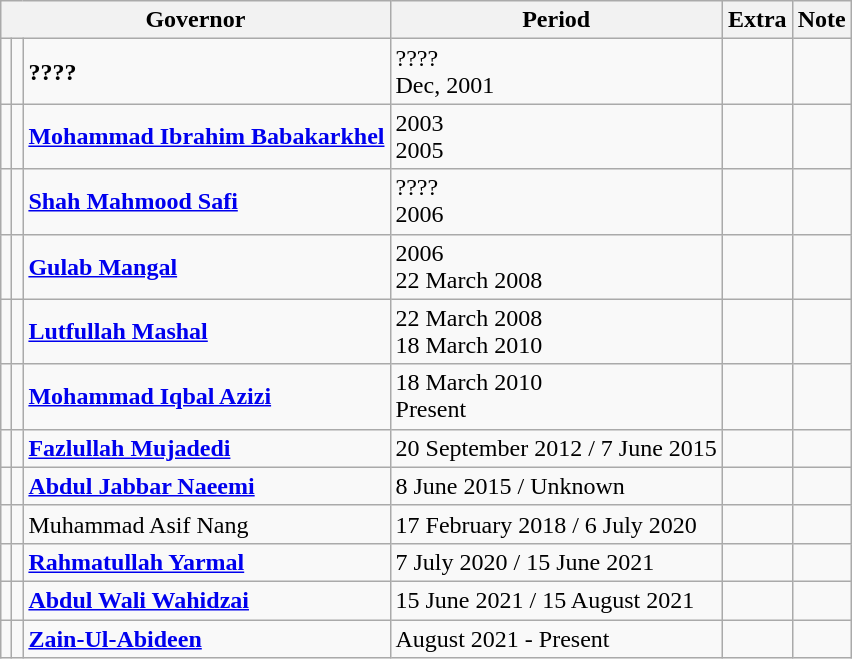<table class="wikitable">
<tr>
<th colspan="3">Governor</th>
<th>Period</th>
<th>Extra</th>
<th>Note</th>
</tr>
<tr>
<td></td>
<td></td>
<td><strong>????</strong></td>
<td>????<br>Dec, 2001</td>
<td></td>
<td></td>
</tr>
<tr>
<td></td>
<td></td>
<td><strong><a href='#'>Mohammad Ibrahim Babakarkhel</a></strong></td>
<td>2003<br>2005</td>
<td></td>
<td></td>
</tr>
<tr>
<td></td>
<td></td>
<td><strong><a href='#'>Shah Mahmood Safi</a></strong></td>
<td>????<br>2006</td>
<td></td>
<td></td>
</tr>
<tr>
<td></td>
<td></td>
<td><strong><a href='#'>Gulab Mangal</a></strong></td>
<td>2006<br>22 March 2008</td>
<td></td>
<td></td>
</tr>
<tr>
<td></td>
<td></td>
<td><strong><a href='#'>Lutfullah Mashal</a></strong></td>
<td>22 March 2008<br>18 March 2010</td>
<td></td>
<td></td>
</tr>
<tr>
<td></td>
<td></td>
<td><strong><a href='#'>Mohammad Iqbal Azizi</a></strong></td>
<td>18 March 2010<br>Present</td>
<td></td>
<td></td>
</tr>
<tr>
<td></td>
<td></td>
<td><strong><a href='#'>Fazlullah Mujadedi</a></strong></td>
<td>20 September 2012 / 7 June 2015</td>
<td></td>
<td></td>
</tr>
<tr>
<td></td>
<td></td>
<td><strong><a href='#'>Abdul Jabbar Naeemi</a></strong></td>
<td>8 June 2015 / Unknown</td>
<td></td>
<td></td>
</tr>
<tr>
<td></td>
<td></td>
<td>Muhammad Asif Nang</td>
<td>17 February 2018 / 6 July 2020</td>
<td></td>
<td></td>
</tr>
<tr Mohammad Asif nang 2017-2020>
<td></td>
<td></td>
<td><strong><a href='#'>Rahmatullah Yarmal</a></strong></td>
<td>7 July 2020 / 15 June 2021</td>
<td></td>
<td></td>
</tr>
<tr>
<td></td>
<td></td>
<td><strong><a href='#'>Abdul Wali Wahidzai</a></strong></td>
<td>15 June 2021 / 15 August 2021</td>
<td></td>
<td></td>
</tr>
<tr>
<td></td>
<td></td>
<td><strong><a href='#'>Zain-Ul-Abideen</a></strong></td>
<td>August 2021 - Present</td>
<td></td>
<td></td>
</tr>
</table>
